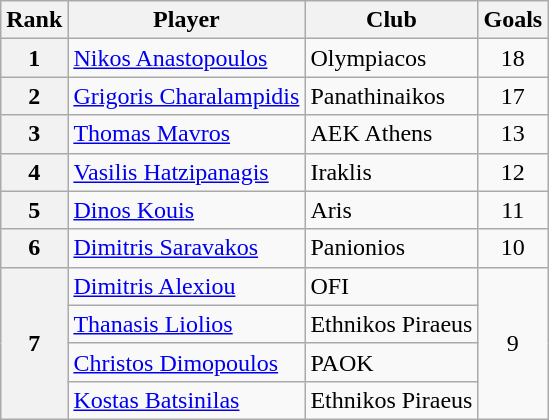<table class="wikitable" style="text-align:center">
<tr>
<th>Rank</th>
<th>Player</th>
<th>Club</th>
<th>Goals</th>
</tr>
<tr>
<th>1</th>
<td align="left"> <a href='#'>Nikos Anastopoulos</a></td>
<td align="left">Olympiacos</td>
<td>18</td>
</tr>
<tr>
<th>2</th>
<td align="left"> <a href='#'>Grigoris Charalampidis</a></td>
<td align="left">Panathinaikos</td>
<td>17</td>
</tr>
<tr>
<th>3</th>
<td align="left"> <a href='#'>Thomas Mavros</a></td>
<td align="left">AEK Athens</td>
<td>13</td>
</tr>
<tr>
<th>4</th>
<td align="left"> <a href='#'>Vasilis Hatzipanagis</a></td>
<td align="left">Iraklis</td>
<td>12</td>
</tr>
<tr>
<th>5</th>
<td align="left"> <a href='#'>Dinos Kouis</a></td>
<td align="left">Aris</td>
<td>11</td>
</tr>
<tr>
<th>6</th>
<td align="left"> <a href='#'>Dimitris Saravakos</a></td>
<td align="left">Panionios</td>
<td>10</td>
</tr>
<tr>
<th rowspan="4">7</th>
<td align="left"> <a href='#'>Dimitris Alexiou</a></td>
<td align="left">OFI</td>
<td rowspan="4">9</td>
</tr>
<tr>
<td align="left"> <a href='#'>Thanasis Liolios</a></td>
<td align="left">Ethnikos Piraeus</td>
</tr>
<tr>
<td align="left"> <a href='#'>Christos Dimopoulos</a></td>
<td align="left">PAOK</td>
</tr>
<tr>
<td align="left"> <a href='#'>Kostas Batsinilas</a></td>
<td align="left">Ethnikos Piraeus</td>
</tr>
</table>
